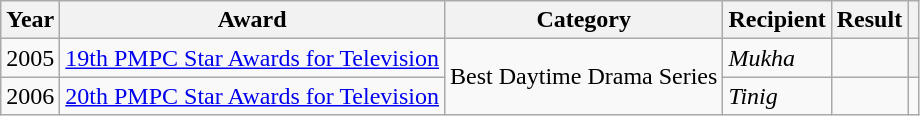<table class="wikitable">
<tr>
<th>Year</th>
<th>Award</th>
<th>Category</th>
<th>Recipient</th>
<th>Result</th>
<th></th>
</tr>
<tr>
<td>2005</td>
<td><a href='#'>19th PMPC Star Awards for Television</a></td>
<td rowspan=2>Best Daytime Drama Series</td>
<td><em>Mukha</em></td>
<td></td>
<th></th>
</tr>
<tr>
<td>2006</td>
<td><a href='#'>20th PMPC Star Awards for Television</a></td>
<td><em>Tinig</em></td>
<td></td>
<td></td>
</tr>
</table>
